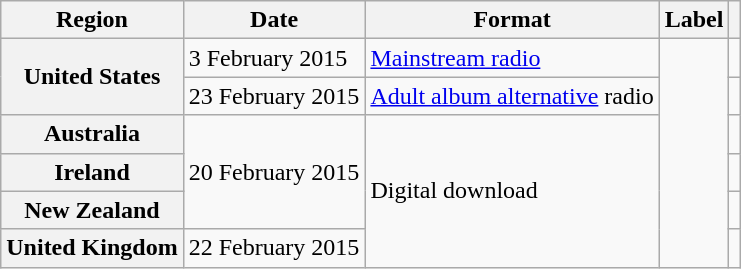<table class="wikitable plainrowheaders">
<tr>
<th scope="col">Region</th>
<th scope="col">Date</th>
<th scope="col">Format</th>
<th scope="col">Label</th>
<th scope="col"></th>
</tr>
<tr>
<th scope="row" rowspan="2">United States</th>
<td>3 February 2015</td>
<td><a href='#'>Mainstream radio</a></td>
<td rowspan="6"></td>
<td></td>
</tr>
<tr>
<td>23 February 2015</td>
<td><a href='#'>Adult album alternative</a> radio</td>
<td></td>
</tr>
<tr>
<th scope="row">Australia</th>
<td rowspan=3>20 February 2015</td>
<td rowspan=4>Digital download</td>
<td></td>
</tr>
<tr>
<th scope="row">Ireland</th>
<td></td>
</tr>
<tr>
<th scope="row">New Zealand</th>
<td></td>
</tr>
<tr>
<th scope="row">United Kingdom</th>
<td>22 February 2015</td>
<td></td>
</tr>
</table>
